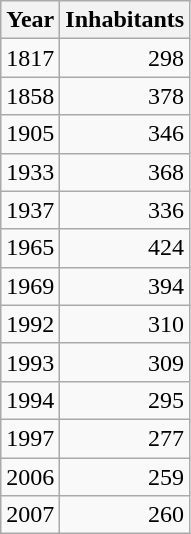<table class="wikitable">
<tr>
<th>Year</th>
<th>Inhabitants</th>
</tr>
<tr>
<td>1817</td>
<td align="right">298</td>
</tr>
<tr>
<td>1858</td>
<td align="right">378</td>
</tr>
<tr>
<td>1905</td>
<td align="right">346</td>
</tr>
<tr>
<td>1933</td>
<td align="right">368</td>
</tr>
<tr>
<td>1937</td>
<td align="right">336</td>
</tr>
<tr>
<td>1965</td>
<td align="right">424</td>
</tr>
<tr>
<td>1969</td>
<td align="right">394</td>
</tr>
<tr>
<td>1992</td>
<td align="right">310</td>
</tr>
<tr>
<td>1993</td>
<td align="right">309</td>
</tr>
<tr>
<td>1994</td>
<td align="right">295</td>
</tr>
<tr>
<td>1997</td>
<td align="right">277</td>
</tr>
<tr>
<td>2006</td>
<td align="right">259</td>
</tr>
<tr>
<td>2007</td>
<td align="right">260</td>
</tr>
</table>
